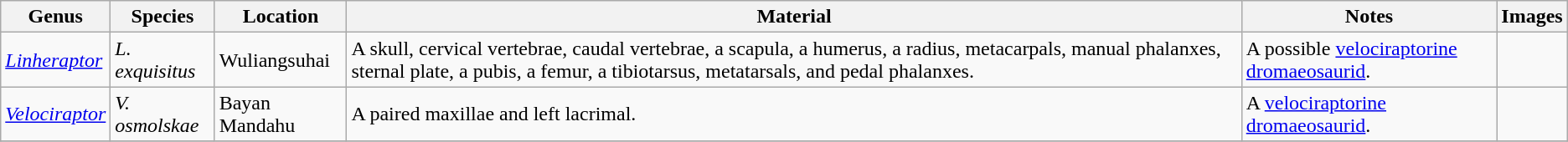<table class="wikitable sortable">
<tr>
<th>Genus</th>
<th>Species</th>
<th>Location</th>
<th>Material</th>
<th>Notes</th>
<th>Images</th>
</tr>
<tr>
<td><em><a href='#'>Linheraptor</a></em></td>
<td><em>L. exquisitus</em></td>
<td>Wuliangsuhai</td>
<td>A skull, cervical vertebrae, caudal vertebrae, a scapula, a humerus, a radius, metacarpals, manual phalanxes, sternal plate, a pubis, a femur, a tibiotarsus, metatarsals, and pedal phalanxes.</td>
<td>A possible <a href='#'>velociraptorine</a> <a href='#'>dromaeosaurid</a>.</td>
<td></td>
</tr>
<tr>
<td><em><a href='#'>Velociraptor</a></em></td>
<td><em>V. osmolskae</em></td>
<td>Bayan Mandahu</td>
<td>A paired maxillae and left lacrimal.</td>
<td>A <a href='#'>velociraptorine</a> <a href='#'>dromaeosaurid</a>.</td>
<td></td>
</tr>
<tr>
</tr>
</table>
